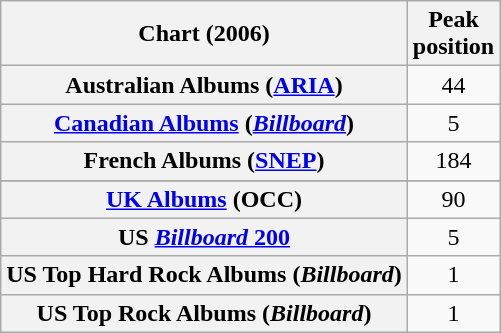<table class="wikitable sortable plainrowheaders">
<tr>
<th>Chart (2006)</th>
<th>Peak<br>position</th>
</tr>
<tr>
<th scope="row">Australian Albums (<a href='#'>ARIA</a>)</th>
<td align="center">44</td>
</tr>
<tr>
<th scope="row"><a href='#'>Canadian Albums</a> (<em><a href='#'>Billboard</a></em>)</th>
<td align="center">5</td>
</tr>
<tr>
<th scope="row">French Albums (<a href='#'>SNEP</a>)</th>
<td align="center">184</td>
</tr>
<tr>
</tr>
<tr>
<th scope="row"><a href='#'>UK Albums</a> (OCC)</th>
<td align="center">90</td>
</tr>
<tr>
<th scope="row">US <a href='#'><em>Billboard</em> 200</a></th>
<td align="center">5</td>
</tr>
<tr>
<th scope="row">US Top Hard Rock Albums (<em>Billboard</em>)</th>
<td align="center">1</td>
</tr>
<tr>
<th scope="row">US Top Rock Albums (<em>Billboard</em>)</th>
<td align="center">1</td>
</tr>
</table>
